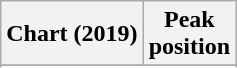<table class="wikitable sortable plainrowheaders" style="text-align:center">
<tr>
<th scope="col">Chart (2019)</th>
<th scope="col">Peak<br>position</th>
</tr>
<tr>
</tr>
<tr>
</tr>
<tr>
</tr>
<tr>
</tr>
<tr>
</tr>
<tr>
</tr>
<tr>
</tr>
<tr>
</tr>
<tr>
</tr>
<tr>
</tr>
<tr>
</tr>
<tr>
</tr>
<tr>
</tr>
<tr>
</tr>
<tr>
</tr>
<tr>
</tr>
<tr>
</tr>
<tr>
</tr>
<tr>
</tr>
</table>
